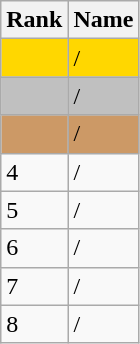<table class="wikitable">
<tr>
<th>Rank</th>
<th>Name</th>
</tr>
<tr style="background:gold;">
<td></td>
<td> / </td>
</tr>
<tr style="background:silver;">
<td></td>
<td> / </td>
</tr>
<tr style="background:#cc9966;">
<td></td>
<td> / </td>
</tr>
<tr>
<td>4</td>
<td> / </td>
</tr>
<tr>
<td>5</td>
<td> / </td>
</tr>
<tr>
<td>6</td>
<td> / </td>
</tr>
<tr>
<td>7</td>
<td> / </td>
</tr>
<tr>
<td>8</td>
<td> / </td>
</tr>
</table>
